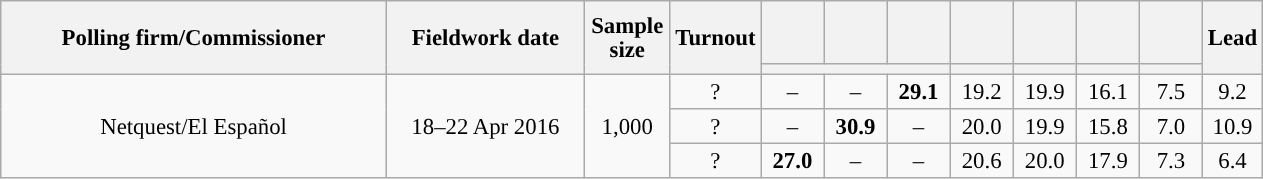<table class="wikitable collapsible collapsed" style="text-align:center; font-size:95%; line-height:16px;">
<tr style="height:42px;">
<th style="width:250px;" rowspan="2">Polling firm/Commissioner</th>
<th style="width:125px;" rowspan="2">Fieldwork date</th>
<th style="width:50px;" rowspan="2">Sample size</th>
<th style="width:45px;" rowspan="2">Turnout</th>
<th style="width:35px;"></th>
<th style="width:35px;"></th>
<th style="width:35px;"></th>
<th style="width:35px;"></th>
<th style="width:35px;"></th>
<th style="width:35px;"></th>
<th style="width:35px;"></th>
<th style="width:30px;" rowspan="2">Lead</th>
</tr>
<tr>
<th colspan="3" style="background:"></th>
<th style="color:inherit;background:"></th>
<th style="color:inherit;background:"></th>
<th style="color:inherit;background:"></th>
<th style="color:inherit;background:"></th>
</tr>
<tr>
<td rowspan="3">Netquest/El Español</td>
<td rowspan="3">18–22 Apr 2016</td>
<td rowspan="3">1,000</td>
<td>?</td>
<td>–</td>
<td>–</td>
<td><strong>29.1</strong></td>
<td>19.2</td>
<td>19.9</td>
<td>16.1</td>
<td>7.5</td>
<td style="background:">9.2</td>
</tr>
<tr>
<td>?</td>
<td>–</td>
<td><strong>30.9</strong></td>
<td>–</td>
<td>20.0</td>
<td>19.9</td>
<td>15.8</td>
<td>7.0</td>
<td style="background:">10.9</td>
</tr>
<tr>
<td>?</td>
<td><strong>27.0</strong></td>
<td>–</td>
<td>–</td>
<td>20.6</td>
<td>20.0</td>
<td>17.9</td>
<td>7.3</td>
<td style="background:">6.4</td>
</tr>
</table>
